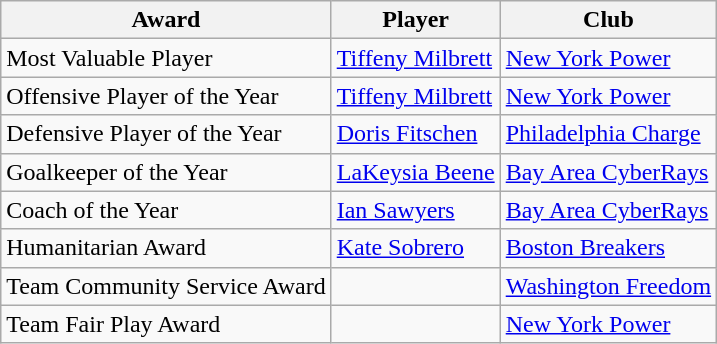<table class="wikitable" style="font-size:100%";|"text-align: center;">
<tr>
<th>Award</th>
<th>Player</th>
<th>Club</th>
</tr>
<tr>
<td>Most Valuable Player</td>
<td> <a href='#'>Tiffeny Milbrett</a></td>
<td><a href='#'>New York Power</a></td>
</tr>
<tr>
<td>Offensive Player of the Year</td>
<td> <a href='#'>Tiffeny Milbrett</a></td>
<td><a href='#'>New York Power</a></td>
</tr>
<tr>
<td>Defensive Player of the Year</td>
<td> <a href='#'>Doris Fitschen</a></td>
<td><a href='#'>Philadelphia Charge</a></td>
</tr>
<tr>
<td>Goalkeeper of the Year</td>
<td> <a href='#'>LaKeysia Beene</a></td>
<td><a href='#'>Bay Area CyberRays</a></td>
</tr>
<tr>
<td>Coach of the Year</td>
<td> <a href='#'>Ian Sawyers</a></td>
<td><a href='#'>Bay Area CyberRays</a></td>
</tr>
<tr>
<td>Humanitarian Award</td>
<td> <a href='#'>Kate Sobrero</a></td>
<td><a href='#'>Boston Breakers</a></td>
</tr>
<tr>
<td>Team Community Service Award</td>
<td></td>
<td><a href='#'>Washington Freedom</a></td>
</tr>
<tr>
<td>Team Fair Play Award</td>
<td></td>
<td><a href='#'>New York Power</a></td>
</tr>
</table>
